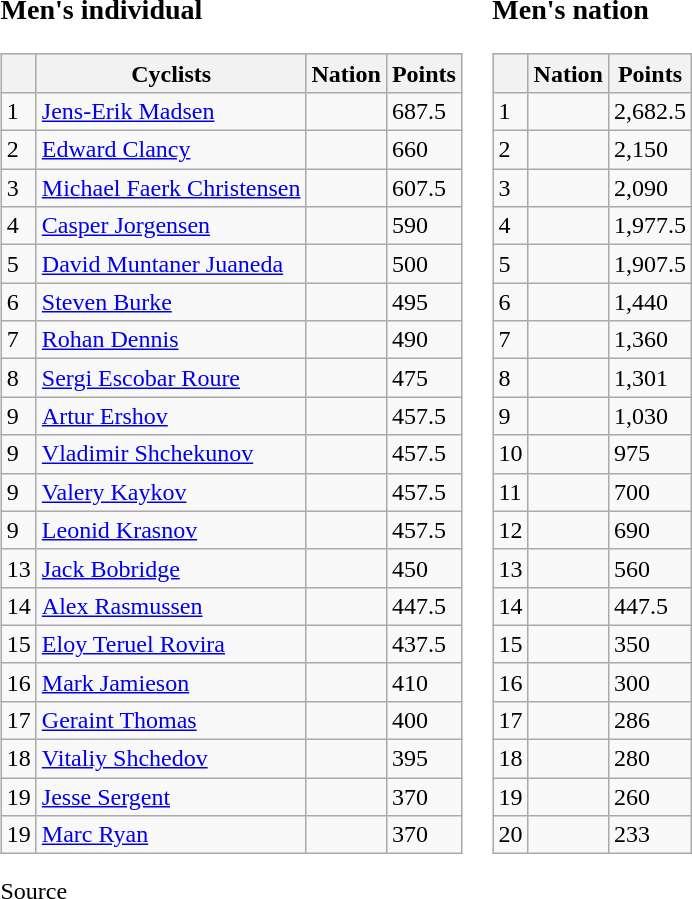<table class="vatop">
<tr valign="top">
<td><br><h3>Men's individual</h3><table class="wikitable sortable">
<tr style=background:#ccccff;>
<th></th>
<th>Cyclists</th>
<th>Nation</th>
<th>Points</th>
</tr>
<tr>
<td>1</td>
<td><a href='#'>Jens-Erik Madsen</a></td>
<td></td>
<td>687.5</td>
</tr>
<tr>
<td>2</td>
<td><a href='#'>Edward Clancy</a></td>
<td></td>
<td>660</td>
</tr>
<tr>
<td>3</td>
<td><a href='#'>Michael Faerk Christensen</a></td>
<td></td>
<td>607.5</td>
</tr>
<tr>
<td>4</td>
<td><a href='#'>Casper Jorgensen</a></td>
<td></td>
<td>590</td>
</tr>
<tr>
<td>5</td>
<td><a href='#'>David Muntaner Juaneda</a></td>
<td></td>
<td>500</td>
</tr>
<tr>
<td>6</td>
<td><a href='#'>Steven Burke</a></td>
<td></td>
<td>495</td>
</tr>
<tr>
<td>7</td>
<td><a href='#'>Rohan Dennis</a></td>
<td></td>
<td>490</td>
</tr>
<tr>
<td>8</td>
<td><a href='#'>Sergi Escobar Roure</a></td>
<td></td>
<td>475</td>
</tr>
<tr>
<td>9</td>
<td><a href='#'>Artur Ershov</a></td>
<td></td>
<td>457.5</td>
</tr>
<tr>
<td>9</td>
<td><a href='#'>Vladimir Shchekunov</a></td>
<td></td>
<td>457.5</td>
</tr>
<tr>
<td>9</td>
<td><a href='#'>Valery Kaykov</a></td>
<td></td>
<td>457.5</td>
</tr>
<tr>
<td>9</td>
<td><a href='#'>Leonid Krasnov</a></td>
<td></td>
<td>457.5</td>
</tr>
<tr>
<td>13</td>
<td><a href='#'>Jack Bobridge</a></td>
<td></td>
<td>450</td>
</tr>
<tr>
<td>14</td>
<td><a href='#'>Alex Rasmussen</a></td>
<td></td>
<td>447.5</td>
</tr>
<tr>
<td>15</td>
<td><a href='#'>Eloy Teruel Rovira</a></td>
<td></td>
<td>437.5</td>
</tr>
<tr>
<td>16</td>
<td><a href='#'>Mark Jamieson</a></td>
<td></td>
<td>410</td>
</tr>
<tr>
<td>17</td>
<td><a href='#'>Geraint Thomas</a></td>
<td></td>
<td>400</td>
</tr>
<tr>
<td>18</td>
<td><a href='#'>Vitaliy Shchedov</a></td>
<td></td>
<td>395</td>
</tr>
<tr>
<td>19</td>
<td><a href='#'>Jesse Sergent</a></td>
<td></td>
<td>370</td>
</tr>
<tr>
<td>19</td>
<td><a href='#'>Marc Ryan</a></td>
<td></td>
<td>370</td>
</tr>
</table>
Source</td>
<td><br><h3>Men's nation</h3><table class="wikitable sortable">
<tr style=background:#ccccff;>
<th></th>
<th>Nation</th>
<th>Points</th>
</tr>
<tr>
<td>1</td>
<td></td>
<td>2,682.5</td>
</tr>
<tr>
<td>2</td>
<td></td>
<td>2,150</td>
</tr>
<tr>
<td>3</td>
<td></td>
<td>2,090</td>
</tr>
<tr>
<td>4</td>
<td></td>
<td>1,977.5</td>
</tr>
<tr>
<td>5</td>
<td></td>
<td>1,907.5</td>
</tr>
<tr>
<td>6</td>
<td></td>
<td>1,440</td>
</tr>
<tr>
<td>7</td>
<td></td>
<td>1,360</td>
</tr>
<tr>
<td>8</td>
<td></td>
<td>1,301</td>
</tr>
<tr>
<td>9</td>
<td></td>
<td>1,030</td>
</tr>
<tr>
<td>10</td>
<td></td>
<td>975</td>
</tr>
<tr>
<td>11</td>
<td></td>
<td>700</td>
</tr>
<tr>
<td>12</td>
<td></td>
<td>690</td>
</tr>
<tr>
<td>13</td>
<td></td>
<td>560</td>
</tr>
<tr>
<td>14</td>
<td></td>
<td>447.5</td>
</tr>
<tr>
<td>15</td>
<td></td>
<td>350</td>
</tr>
<tr>
<td>16</td>
<td></td>
<td>300</td>
</tr>
<tr>
<td>17</td>
<td></td>
<td>286</td>
</tr>
<tr>
<td>18</td>
<td></td>
<td>280</td>
</tr>
<tr>
<td>19</td>
<td></td>
<td>260</td>
</tr>
<tr>
<td>20</td>
<td></td>
<td>233</td>
</tr>
</table>
</td>
</tr>
</table>
